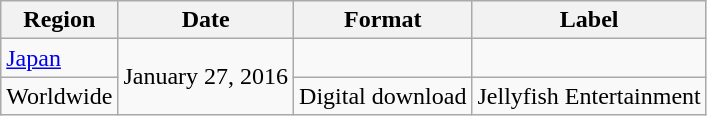<table class = "wikitable">
<tr>
<th>Region</th>
<th>Date</th>
<th>Format</th>
<th>Label</th>
</tr>
<tr>
<td><a href='#'>Japan</a></td>
<td rowspan=2>January 27, 2016</td>
<td></td>
<td></td>
</tr>
<tr>
<td>Worldwide</td>
<td>Digital download</td>
<td>Jellyfish Entertainment</td>
</tr>
</table>
